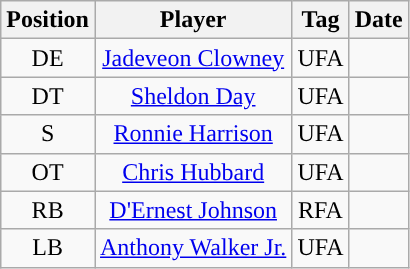<table class="wikitable sortable" style="text-align:center">
<tr>
<th>Position</th>
<th>Player</th>
<th>Tag</th>
<th>Date</th>
</tr>
<tr>
<td>DE</td>
<td><a href='#'>Jadeveon Clowney</a></td>
<td>UFA</td>
<td></td>
</tr>
<tr>
<td>DT</td>
<td><a href='#'>Sheldon Day</a></td>
<td>UFA</td>
<td></td>
</tr>
<tr>
<td>S</td>
<td><a href='#'>Ronnie Harrison</a></td>
<td>UFA</td>
<td></td>
</tr>
<tr>
<td>OT</td>
<td><a href='#'>Chris Hubbard</a></td>
<td>UFA</td>
<td></td>
</tr>
<tr>
<td>RB</td>
<td><a href='#'>D'Ernest Johnson</a></td>
<td>RFA</td>
<td></td>
</tr>
<tr>
<td>LB</td>
<td><a href='#'>Anthony Walker Jr.</a></td>
<td>UFA</td>
<td></td>
</tr>
</table>
